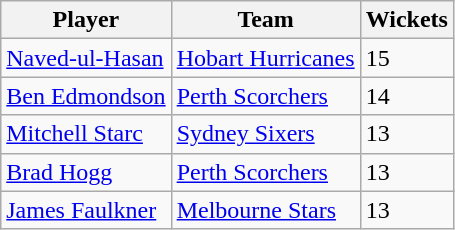<table class="wikitable">
<tr>
<th>Player</th>
<th>Team</th>
<th>Wickets</th>
</tr>
<tr>
<td><a href='#'>Naved-ul-Hasan</a></td>
<td><a href='#'>Hobart Hurricanes</a></td>
<td>15</td>
</tr>
<tr>
<td><a href='#'>Ben Edmondson</a></td>
<td><a href='#'>Perth Scorchers</a></td>
<td>14</td>
</tr>
<tr>
<td><a href='#'>Mitchell Starc</a></td>
<td><a href='#'>Sydney Sixers</a></td>
<td>13</td>
</tr>
<tr>
<td><a href='#'>Brad Hogg</a></td>
<td><a href='#'>Perth Scorchers</a></td>
<td>13</td>
</tr>
<tr>
<td><a href='#'>James Faulkner</a></td>
<td><a href='#'>Melbourne Stars</a></td>
<td>13</td>
</tr>
</table>
